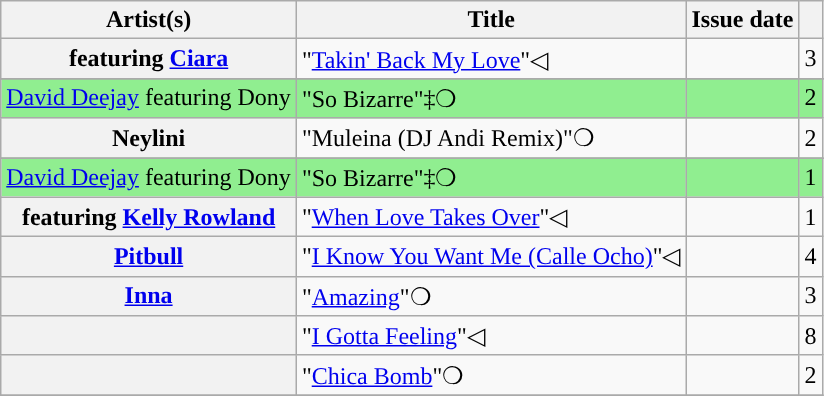<table class="sortable wikitable sortable plainrowheaders">
<tr>
<th>Artist(s)</th>
<th>Title</th>
<th>Issue date</th>
<th></th>
</tr>
<tr>
<th scope="row"> featuring <a href='#'>Ciara</a></th>
<td>"<a href='#'>Takin' Back My Love</a>"◁</td>
<td></td>
<td style="text-align:center;">3</td>
</tr>
<tr>
</tr>
<tr style="background-color:lightgreen">
<td><a href='#'>David Deejay</a> featuring Dony</td>
<td>"So Bizarre"‡❍</td>
<td></td>
<td style="text-align:center;">2</td>
</tr>
<tr>
<th scope="row">Neylini</th>
<td>"Muleina (DJ Andi Remix)"❍</td>
<td></td>
<td style="text-align:center;">2</td>
</tr>
<tr>
</tr>
<tr style="background-color:lightgreen">
<td><a href='#'>David Deejay</a> featuring Dony</td>
<td>"So Bizarre"‡❍</td>
<td></td>
<td style="text-align:center;">1</td>
</tr>
<tr>
<th scope="row"> featuring <a href='#'>Kelly Rowland</a></th>
<td>"<a href='#'>When Love Takes Over</a>"◁</td>
<td></td>
<td style="text-align:center;">1</td>
</tr>
<tr>
<th scope="row"><a href='#'>Pitbull</a></th>
<td>"<a href='#'>I Know You Want Me (Calle Ocho)</a>"◁</td>
<td></td>
<td style="text-align:center;">4</td>
</tr>
<tr>
<th scope="row"><a href='#'>Inna</a></th>
<td>"<a href='#'>Amazing</a>"❍</td>
<td></td>
<td style="text-align:center;">3</td>
</tr>
<tr>
<th scope="row"></th>
<td>"<a href='#'>I Gotta Feeling</a>"◁</td>
<td></td>
<td style="text-align:center;">8</td>
</tr>
<tr>
<th scope="row"></th>
<td>"<a href='#'>Chica Bomb</a>"❍</td>
<td></td>
<td style="text-align:center;">2</td>
</tr>
<tr>
</tr>
</table>
